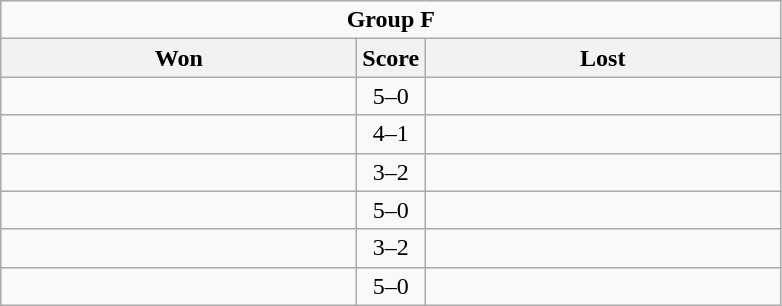<table class="wikitable" style="text-align: center;">
<tr>
<td colspan="3"><strong>Group F</strong></td>
</tr>
<tr>
<th scope="col" style="width: 230px;">Won</th>
<th scope="col" style="width: 30px;">Score</th>
<th scope="col" style="width: 230px;">Lost</th>
</tr>
<tr>
<td></td>
<td>5–0</td>
<td></td>
</tr>
<tr>
<td></td>
<td>4–1</td>
<td></td>
</tr>
<tr>
<td></td>
<td>3–2</td>
<td></td>
</tr>
<tr>
<td></td>
<td>5–0</td>
<td></td>
</tr>
<tr>
<td></td>
<td>3–2</td>
<td></td>
</tr>
<tr>
<td></td>
<td>5–0</td>
<td></td>
</tr>
</table>
